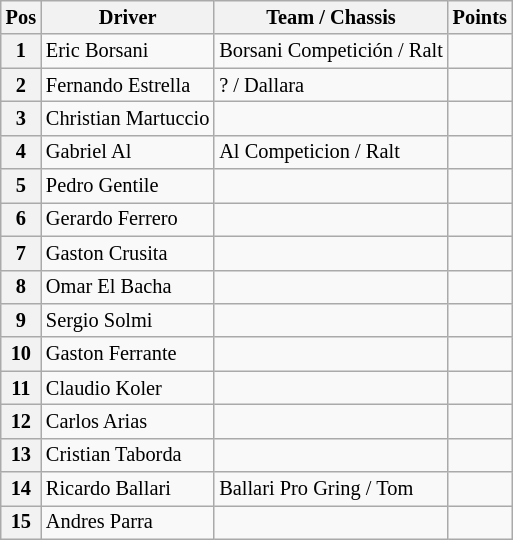<table class="wikitable" style="font-size:85%">
<tr>
<th>Pos</th>
<th>Driver</th>
<th>Team / Chassis</th>
<th>Points</th>
</tr>
<tr>
<th>1</th>
<td> Eric Borsani</td>
<td>Borsani Competición / Ralt</td>
<td></td>
</tr>
<tr>
<th>2</th>
<td> Fernando Estrella</td>
<td>? / Dallara</td>
<td></td>
</tr>
<tr>
<th>3</th>
<td> Christian Martuccio</td>
<td></td>
<td></td>
</tr>
<tr>
<th>4</th>
<td> Gabriel Al</td>
<td>Al Competicion / Ralt</td>
<td></td>
</tr>
<tr>
<th>5</th>
<td> Pedro Gentile</td>
<td></td>
<td></td>
</tr>
<tr>
<th>6</th>
<td> Gerardo Ferrero</td>
<td></td>
<td></td>
</tr>
<tr>
<th>7</th>
<td> Gaston Crusita</td>
<td></td>
<td></td>
</tr>
<tr>
<th>8</th>
<td> Omar El Bacha</td>
<td></td>
<td></td>
</tr>
<tr>
<th>9</th>
<td> Sergio Solmi</td>
<td></td>
<td></td>
</tr>
<tr>
<th>10</th>
<td> Gaston Ferrante</td>
<td></td>
<td></td>
</tr>
<tr>
<th>11</th>
<td> Claudio Koler</td>
<td></td>
<td></td>
</tr>
<tr>
<th>12</th>
<td> Carlos Arias</td>
<td></td>
<td></td>
</tr>
<tr>
<th>13</th>
<td> Cristian Taborda</td>
<td></td>
<td></td>
</tr>
<tr>
<th>14</th>
<td> Ricardo Ballari</td>
<td>Ballari Pro Gring / Tom</td>
<td></td>
</tr>
<tr>
<th>15</th>
<td> Andres Parra</td>
<td></td>
<td></td>
</tr>
</table>
